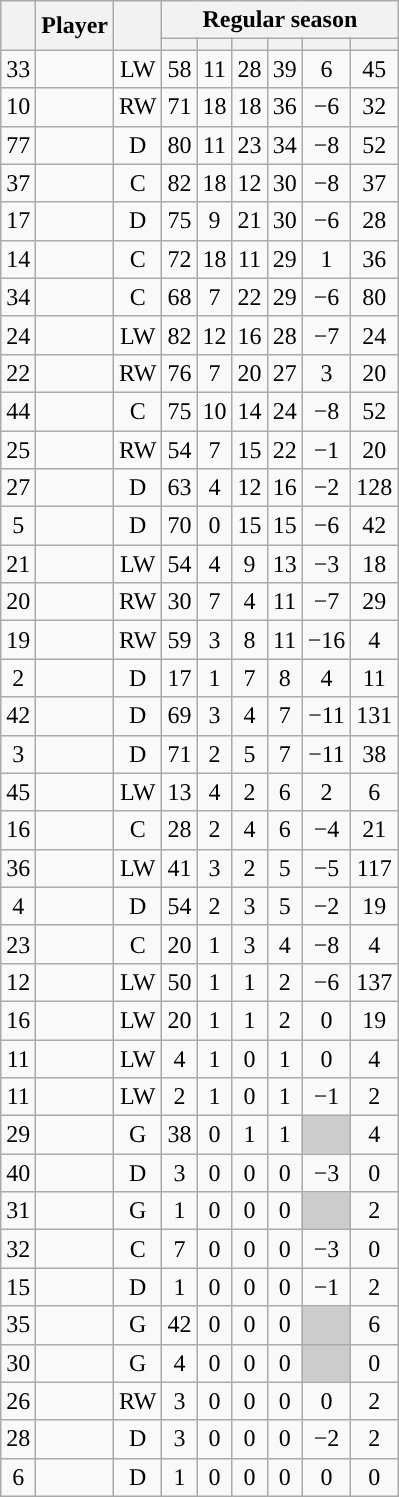<table class="wikitable sortable plainrowheaders" style="text-align:center;">
<tr>
<th scope="col" data-sort-type="number" rowspan="2"></th>
<th scope="col" rowspan="2">Player</th>
<th scope="col" rowspan="2"></th>
<th scope=colgroup colspan=6>Regular season</th>
</tr>
<tr>
<th scope="col" data-sort-type="number"></th>
<th scope="col" data-sort-type="number"></th>
<th scope="col" data-sort-type="number"></th>
<th scope="col" data-sort-type="number"></th>
<th scope="col" data-sort-type="number"></th>
<th scope="col" data-sort-type="number"></th>
</tr>
<tr>
<td scope="row">33</td>
<td align="left"></td>
<td>LW</td>
<td>58</td>
<td>11</td>
<td>28</td>
<td>39</td>
<td>6</td>
<td>45</td>
</tr>
<tr>
<td scope="row">10</td>
<td align="left"></td>
<td>RW</td>
<td>71</td>
<td>18</td>
<td>18</td>
<td>36</td>
<td>−6</td>
<td>32</td>
</tr>
<tr>
<td scope="row">77</td>
<td align="left"></td>
<td>D</td>
<td>80</td>
<td>11</td>
<td>23</td>
<td>34</td>
<td>−8</td>
<td>52</td>
</tr>
<tr>
<td scope="row">37</td>
<td align="left"></td>
<td>C</td>
<td>82</td>
<td>18</td>
<td>12</td>
<td>30</td>
<td>−8</td>
<td>37</td>
</tr>
<tr>
<td scope="row">17</td>
<td align="left"></td>
<td>D</td>
<td>75</td>
<td>9</td>
<td>21</td>
<td>30</td>
<td>−6</td>
<td>28</td>
</tr>
<tr>
<td scope="row">14</td>
<td align="left"></td>
<td>C</td>
<td>72</td>
<td>18</td>
<td>11</td>
<td>29</td>
<td>1</td>
<td>36</td>
</tr>
<tr>
<td scope="row">34</td>
<td align="left"></td>
<td>C</td>
<td>68</td>
<td>7</td>
<td>22</td>
<td>29</td>
<td>−6</td>
<td>80</td>
</tr>
<tr>
<td scope="row">24</td>
<td align="left"></td>
<td>LW</td>
<td>82</td>
<td>12</td>
<td>16</td>
<td>28</td>
<td>−7</td>
<td>24</td>
</tr>
<tr>
<td scope="row">22</td>
<td align="left"></td>
<td>RW</td>
<td>76</td>
<td>7</td>
<td>20</td>
<td>27</td>
<td>3</td>
<td>20</td>
</tr>
<tr>
<td scope="row">44</td>
<td align="left"></td>
<td>C</td>
<td>75</td>
<td>10</td>
<td>14</td>
<td>24</td>
<td>−8</td>
<td>52</td>
</tr>
<tr>
<td scope="row">25</td>
<td align="left"></td>
<td>RW</td>
<td>54</td>
<td>7</td>
<td>15</td>
<td>22</td>
<td>−1</td>
<td>20</td>
</tr>
<tr>
<td scope="row">27</td>
<td align="left"></td>
<td>D</td>
<td>63</td>
<td>4</td>
<td>12</td>
<td>16</td>
<td>−2</td>
<td>128</td>
</tr>
<tr>
<td scope="row">5</td>
<td align="left"></td>
<td>D</td>
<td>70</td>
<td>0</td>
<td>15</td>
<td>15</td>
<td>−6</td>
<td>42</td>
</tr>
<tr>
<td scope="row">21</td>
<td align="left"></td>
<td>LW</td>
<td>54</td>
<td>4</td>
<td>9</td>
<td>13</td>
<td>−3</td>
<td>18</td>
</tr>
<tr>
<td scope="row">20</td>
<td align="left"></td>
<td>RW</td>
<td>30</td>
<td>7</td>
<td>4</td>
<td>11</td>
<td>−7</td>
<td>29</td>
</tr>
<tr>
<td scope="row">19</td>
<td align="left"></td>
<td>RW</td>
<td>59</td>
<td>3</td>
<td>8</td>
<td>11</td>
<td>−16</td>
<td>4</td>
</tr>
<tr>
<td scope="row">2</td>
<td align="left"></td>
<td>D</td>
<td>17</td>
<td>1</td>
<td>7</td>
<td>8</td>
<td>4</td>
<td>11</td>
</tr>
<tr>
<td scope="row">42</td>
<td align="left"></td>
<td>D</td>
<td>69</td>
<td>3</td>
<td>4</td>
<td>7</td>
<td>−11</td>
<td>131</td>
</tr>
<tr>
<td scope="row">3</td>
<td align="left"></td>
<td>D</td>
<td>71</td>
<td>2</td>
<td>5</td>
<td>7</td>
<td>−11</td>
<td>38</td>
</tr>
<tr>
<td scope="row">45</td>
<td align="left"></td>
<td>LW</td>
<td>13</td>
<td>4</td>
<td>2</td>
<td>6</td>
<td>2</td>
<td>6</td>
</tr>
<tr>
<td scope="row">16</td>
<td align="left"></td>
<td>C</td>
<td>28</td>
<td>2</td>
<td>4</td>
<td>6</td>
<td>−4</td>
<td>21</td>
</tr>
<tr>
<td scope="row">36</td>
<td align="left"></td>
<td>LW</td>
<td>41</td>
<td>3</td>
<td>2</td>
<td>5</td>
<td>−5</td>
<td>117</td>
</tr>
<tr>
<td scope="row">4</td>
<td align="left"></td>
<td>D</td>
<td>54</td>
<td>2</td>
<td>3</td>
<td>5</td>
<td>−2</td>
<td>19</td>
</tr>
<tr>
<td scope="row">23</td>
<td align="left"></td>
<td>C</td>
<td>20</td>
<td>1</td>
<td>3</td>
<td>4</td>
<td>−8</td>
<td>4</td>
</tr>
<tr>
<td scope="row">12</td>
<td align="left"></td>
<td>LW</td>
<td>50</td>
<td>1</td>
<td>1</td>
<td>2</td>
<td>−6</td>
<td>137</td>
</tr>
<tr>
<td scope="row">16</td>
<td align="left"></td>
<td>LW</td>
<td>20</td>
<td>1</td>
<td>1</td>
<td>2</td>
<td>0</td>
<td>19</td>
</tr>
<tr>
<td scope="row">11</td>
<td align="left"></td>
<td>LW</td>
<td>4</td>
<td>1</td>
<td>0</td>
<td>1</td>
<td>0</td>
<td>4</td>
</tr>
<tr>
<td scope="row">11</td>
<td align="left"></td>
<td>LW</td>
<td>2</td>
<td>1</td>
<td>0</td>
<td>1</td>
<td>−1</td>
<td>2</td>
</tr>
<tr>
<td scope="row">29</td>
<td align="left"></td>
<td>G</td>
<td>38</td>
<td>0</td>
<td>1</td>
<td>1</td>
<td style="background:#ccc"></td>
<td>4</td>
</tr>
<tr>
<td scope="row">40</td>
<td align="left"></td>
<td>D</td>
<td>3</td>
<td>0</td>
<td>0</td>
<td>0</td>
<td>−3</td>
<td>0</td>
</tr>
<tr>
<td scope="row">31</td>
<td align="left"></td>
<td>G</td>
<td>1</td>
<td>0</td>
<td>0</td>
<td>0</td>
<td style="background:#ccc"></td>
<td>2</td>
</tr>
<tr>
<td scope="row">32</td>
<td align="left"></td>
<td>C</td>
<td>7</td>
<td>0</td>
<td>0</td>
<td>0</td>
<td>−3</td>
<td>0</td>
</tr>
<tr>
<td scope="row">15</td>
<td align="left"></td>
<td>D</td>
<td>1</td>
<td>0</td>
<td>0</td>
<td>0</td>
<td>−1</td>
<td>2</td>
</tr>
<tr>
<td scope="row">35</td>
<td align="left"></td>
<td>G</td>
<td>42</td>
<td>0</td>
<td>0</td>
<td>0</td>
<td style="background:#ccc"></td>
<td>6</td>
</tr>
<tr>
<td scope="row">30</td>
<td align="left"></td>
<td>G</td>
<td>4</td>
<td>0</td>
<td>0</td>
<td>0</td>
<td style="background:#ccc"></td>
<td>0</td>
</tr>
<tr>
<td scope="row">26</td>
<td align="left"></td>
<td>RW</td>
<td>3</td>
<td>0</td>
<td>0</td>
<td>0</td>
<td>0</td>
<td>2</td>
</tr>
<tr>
<td scope="row">28</td>
<td align="left"></td>
<td>D</td>
<td>3</td>
<td>0</td>
<td>0</td>
<td>0</td>
<td>−2</td>
<td>2</td>
</tr>
<tr>
<td scope="row">6</td>
<td align="left"></td>
<td>D</td>
<td>1</td>
<td>0</td>
<td>0</td>
<td>0</td>
<td>0</td>
<td>0</td>
</tr>
</table>
